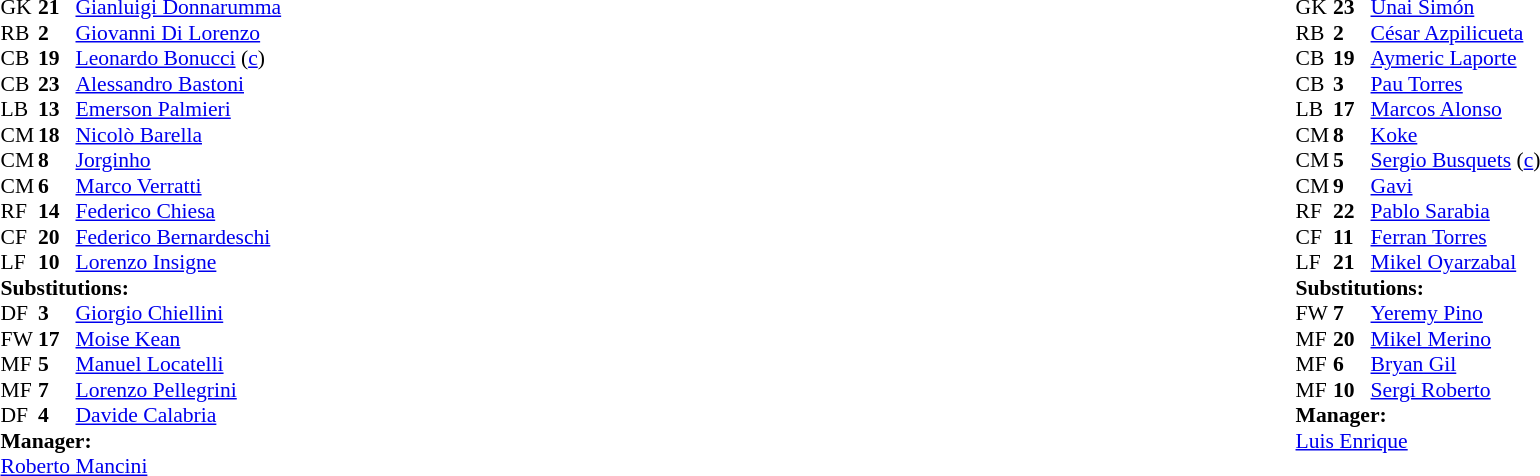<table width="100%">
<tr>
<td valign="top" width="40%"><br><table style="font-size:90%" cellspacing="0" cellpadding="0">
<tr>
<th width=25></th>
<th width=25></th>
</tr>
<tr>
<td>GK</td>
<td><strong>21</strong></td>
<td><a href='#'>Gianluigi Donnarumma</a></td>
</tr>
<tr>
<td>RB</td>
<td><strong>2</strong></td>
<td><a href='#'>Giovanni Di Lorenzo</a></td>
</tr>
<tr>
<td>CB</td>
<td><strong>19</strong></td>
<td><a href='#'>Leonardo Bonucci</a> (<a href='#'>c</a>)</td>
<td></td>
</tr>
<tr>
<td>CB</td>
<td><strong>23</strong></td>
<td><a href='#'>Alessandro Bastoni</a></td>
</tr>
<tr>
<td>LB</td>
<td><strong>13</strong></td>
<td><a href='#'>Emerson Palmieri</a></td>
</tr>
<tr>
<td>CM</td>
<td><strong>18</strong></td>
<td><a href='#'>Nicolò Barella</a></td>
<td></td>
<td></td>
</tr>
<tr>
<td>CM</td>
<td><strong>8</strong></td>
<td><a href='#'>Jorginho</a></td>
<td></td>
<td></td>
</tr>
<tr>
<td>CM</td>
<td><strong>6</strong></td>
<td><a href='#'>Marco Verratti</a></td>
<td></td>
<td></td>
</tr>
<tr>
<td>RF</td>
<td><strong>14</strong></td>
<td><a href='#'>Federico Chiesa</a></td>
</tr>
<tr>
<td>CF</td>
<td><strong>20</strong></td>
<td><a href='#'>Federico Bernardeschi</a></td>
<td></td>
<td></td>
</tr>
<tr>
<td>LF</td>
<td><strong>10</strong></td>
<td><a href='#'>Lorenzo Insigne</a></td>
<td></td>
<td></td>
</tr>
<tr>
<td colspan=3><strong>Substitutions:</strong></td>
</tr>
<tr>
<td>DF</td>
<td><strong>3</strong></td>
<td><a href='#'>Giorgio Chiellini</a></td>
<td></td>
<td></td>
</tr>
<tr>
<td>FW</td>
<td><strong>17</strong></td>
<td><a href='#'>Moise Kean</a></td>
<td></td>
<td></td>
</tr>
<tr>
<td>MF</td>
<td><strong>5</strong></td>
<td><a href='#'>Manuel Locatelli</a></td>
<td></td>
<td></td>
</tr>
<tr>
<td>MF</td>
<td><strong>7</strong></td>
<td><a href='#'>Lorenzo Pellegrini</a></td>
<td></td>
<td></td>
</tr>
<tr>
<td>DF</td>
<td><strong>4</strong></td>
<td><a href='#'>Davide Calabria</a></td>
<td></td>
<td></td>
</tr>
<tr>
<td colspan=3><strong>Manager:</strong></td>
</tr>
<tr>
<td colspan=3><a href='#'>Roberto Mancini</a></td>
</tr>
</table>
</td>
<td valign="top"></td>
<td valign="top" width="50%"><br><table style="font-size:90%; margin:auto" cellspacing="0" cellpadding="0">
<tr>
<th width=25></th>
<th width=25></th>
</tr>
<tr>
<td>GK</td>
<td><strong>23</strong></td>
<td><a href='#'>Unai Simón</a></td>
</tr>
<tr>
<td>RB</td>
<td><strong>2</strong></td>
<td><a href='#'>César Azpilicueta</a></td>
<td></td>
</tr>
<tr>
<td>CB</td>
<td><strong>19</strong></td>
<td><a href='#'>Aymeric Laporte</a></td>
</tr>
<tr>
<td>CB</td>
<td><strong>3</strong></td>
<td><a href='#'>Pau Torres</a></td>
</tr>
<tr>
<td>LB</td>
<td><strong>17</strong></td>
<td><a href='#'>Marcos Alonso</a></td>
</tr>
<tr>
<td>CM</td>
<td><strong>8</strong></td>
<td><a href='#'>Koke</a></td>
<td></td>
<td></td>
</tr>
<tr>
<td>CM</td>
<td><strong>5</strong></td>
<td><a href='#'>Sergio Busquets</a> (<a href='#'>c</a>)</td>
</tr>
<tr>
<td>CM</td>
<td><strong>9</strong></td>
<td><a href='#'>Gavi</a></td>
<td></td>
<td></td>
</tr>
<tr>
<td>RF</td>
<td><strong>22</strong></td>
<td><a href='#'>Pablo Sarabia</a></td>
<td></td>
<td></td>
</tr>
<tr>
<td>CF</td>
<td><strong>11</strong></td>
<td><a href='#'>Ferran Torres</a></td>
<td></td>
<td></td>
</tr>
<tr>
<td>LF</td>
<td><strong>21</strong></td>
<td><a href='#'>Mikel Oyarzabal</a></td>
<td></td>
</tr>
<tr>
<td colspan=3><strong>Substitutions:</strong></td>
</tr>
<tr>
<td>FW</td>
<td><strong>7</strong></td>
<td><a href='#'>Yeremy Pino</a></td>
<td></td>
<td></td>
</tr>
<tr>
<td>MF</td>
<td><strong>20</strong></td>
<td><a href='#'>Mikel Merino</a></td>
<td></td>
<td></td>
</tr>
<tr>
<td>MF</td>
<td><strong>6</strong></td>
<td><a href='#'>Bryan Gil</a></td>
<td></td>
<td></td>
</tr>
<tr>
<td>MF</td>
<td><strong>10</strong></td>
<td><a href='#'>Sergi Roberto</a></td>
<td></td>
<td></td>
</tr>
<tr>
<td colspan=3><strong>Manager:</strong></td>
</tr>
<tr>
<td colspan=3><a href='#'>Luis Enrique</a></td>
</tr>
</table>
</td>
</tr>
</table>
